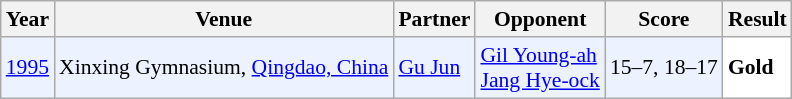<table class="sortable wikitable" style="font-size: 90%;">
<tr>
<th>Year</th>
<th>Venue</th>
<th>Partner</th>
<th>Opponent</th>
<th>Score</th>
<th>Result</th>
</tr>
<tr style="background:#ECF2FF">
<td align="center"><a href='#'>1995</a></td>
<td align="left">Xinxing Gymnasium, <a href='#'>Qingdao, China</a></td>
<td align="left"> <a href='#'>Gu Jun</a></td>
<td align="left"> <a href='#'>Gil Young-ah</a> <br>  <a href='#'>Jang Hye-ock</a></td>
<td align="left">15–7, 18–17</td>
<td style="text-align:left; background:white"> <strong>Gold</strong></td>
</tr>
</table>
